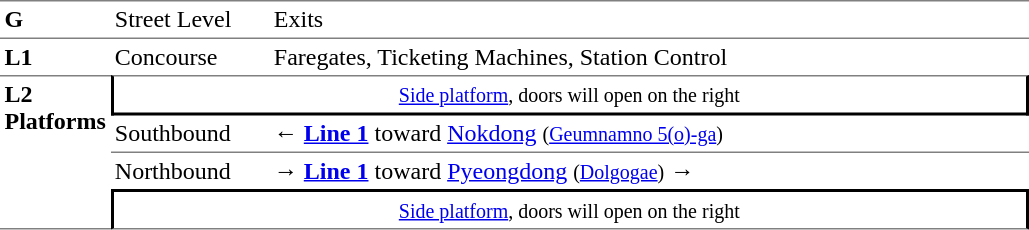<table table border=0 cellspacing=0 cellpadding=3>
<tr>
<td style="border-top:solid 1px gray;border-bottom:solid 1px gray;" width=50 valign=top><strong>G</strong></td>
<td style="border-top:solid 1px gray;border-bottom:solid 1px gray;" width=100 valign=top>Street Level</td>
<td style="border-top:solid 1px gray;border-bottom:solid 1px gray;" width=400 valign=top>Exits</td>
</tr>
<tr>
<td style="border-bottom:solid 0 gray;" width=50 valign=top><strong>L1</strong></td>
<td style="border-bottom:solid 0 gray;" width=100 valign=top>Concourse</td>
<td style="border-bottom:solid 0 gray;" width=500 valign=top>Faregates, Ticketing Machines, Station Control</td>
</tr>
<tr>
<td style="border-top:solid 1px gray;border-bottom:solid 1px gray;" rowspan=4 valign=top><strong>L2<br>Platforms</strong></td>
<td style="border-top:solid 1px gray;border-right:solid 2px black;border-left:solid 2px black;border-bottom:solid 2px black;text-align:center;" colspan=2><small><a href='#'>Side platform</a>, doors will open on the right</small></td>
</tr>
<tr>
<td style="border-bottom:solid 1px gray;">Southbound</td>
<td style="border-bottom:solid 1px gray;">← <a href='#'><span><span><strong>Line 1</strong></span></span></a> toward <a href='#'>Nokdong</a> <small>(<a href='#'>Geumnamno 5(o)-ga</a>)</small></td>
</tr>
<tr>
<td>Northbound</td>
<td><span>→</span> <a href='#'><span><span><strong>Line 1</strong></span></span></a> toward <a href='#'>Pyeongdong</a> <small>(<a href='#'>Dolgogae</a>)</small> →</td>
</tr>
<tr>
<td style="border-top:solid 2px black;border-right:solid 2px black;border-left:solid 2px black;border-bottom:solid 1px gray;text-align:center;" colspan=2><small><a href='#'>Side platform</a>, doors will open on the right</small></td>
</tr>
</table>
